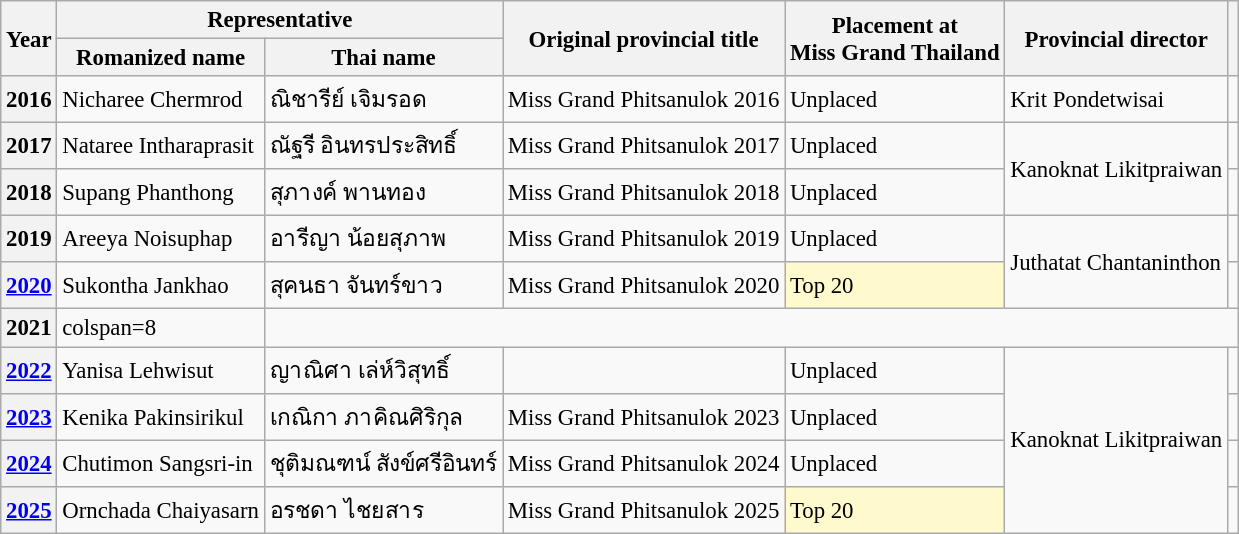<table class="wikitable defaultcenter col2left col3left col6left" style="font-size:95%;">
<tr>
<th rowspan=2>Year</th>
<th colspan=2>Representative</th>
<th rowspan=2>Original provincial title</th>
<th rowspan=2>Placement at<br>Miss Grand Thailand</th>
<th rowspan=2>Provincial director</th>
<th rowspan=2></th>
</tr>
<tr>
<th>Romanized name</th>
<th>Thai name</th>
</tr>
<tr>
<th>2016</th>
<td>Nicharee Chermrod</td>
<td>ณิชารีย์ เจิมรอด</td>
<td>Miss Grand Phitsanulok 2016</td>
<td>Unplaced</td>
<td>Krit Pondetwisai</td>
<td></td>
</tr>
<tr>
<th>2017</th>
<td>Nataree Intharaprasit</td>
<td>ณัฐรี อินทรประสิทธิ์</td>
<td>Miss Grand Phitsanulok 2017</td>
<td>Unplaced</td>
<td rowspan=2>Kanoknat Likitpraiwan</td>
<td></td>
</tr>
<tr>
<th>2018</th>
<td>Supang Phanthong</td>
<td>สุภางค์ พานทอง</td>
<td>Miss Grand Phitsanulok 2018</td>
<td>Unplaced</td>
<td></td>
</tr>
<tr>
<th>2019</th>
<td>Areeya Noisuphap</td>
<td>อารีญา น้อยสุภาพ</td>
<td>Miss Grand Phitsanulok 2019</td>
<td>Unplaced</td>
<td rowspan=2>Juthatat Chantaninthon</td>
<td></td>
</tr>
<tr>
<th><a href='#'>2020</a></th>
<td>Sukontha Jankhao</td>
<td>สุคนธา จันทร์ขาว</td>
<td>Miss Grand Phitsanulok 2020</td>
<td bgcolor=#FFFACD>Top 20</td>
<td></td>
</tr>
<tr>
<th>2021</th>
<td>colspan=8 </td>
</tr>
<tr>
<th><a href='#'>2022</a></th>
<td>Yanisa Lehwisut</td>
<td>ญาณิศา เล่ห์วิสุทธิ์</td>
<td></td>
<td>Unplaced</td>
<td rowspan=4>Kanoknat Likitpraiwan</td>
<td></td>
</tr>
<tr>
<th><a href='#'>2023</a></th>
<td>Kenika Pakinsirikul</td>
<td>เกณิกา ภาคิณศิริกุล</td>
<td>Miss Grand Phitsanulok 2023</td>
<td>Unplaced</td>
<td></td>
</tr>
<tr>
<th><a href='#'>2024</a></th>
<td>Chutimon Sangsri-in</td>
<td>ชุติมณฑน์ สังข์ศรีอินทร์</td>
<td>Miss Grand Phitsanulok 2024</td>
<td>Unplaced</td>
<td></td>
</tr>
<tr>
<th><a href='#'>2025</a></th>
<td>Ornchada Chaiyasarn</td>
<td>อรชดา ไชยสาร</td>
<td>Miss Grand Phitsanulok 2025</td>
<td bgcolor=#FFFACD>Top 20</td>
<td></td>
</tr>
</table>
